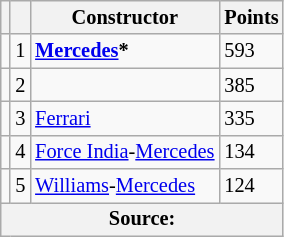<table class="wikitable" style="font-size:85%">
<tr>
<th></th>
<th></th>
<th>Constructor</th>
<th>Points</th>
</tr>
<tr>
<td align="left"></td>
<td align="center">1</td>
<td> <strong><a href='#'>Mercedes</a>*</strong></td>
<td>593</td>
</tr>
<tr>
<td align="left"></td>
<td align="center">2</td>
<td></td>
<td>385</td>
</tr>
<tr>
<td align="left"></td>
<td align="center">3</td>
<td> <a href='#'>Ferrari</a></td>
<td>335</td>
</tr>
<tr>
<td align="left"></td>
<td align="center">4</td>
<td> <a href='#'>Force India</a>-<a href='#'>Mercedes</a></td>
<td>134</td>
</tr>
<tr>
<td align="left"></td>
<td align="center">5</td>
<td> <a href='#'>Williams</a>-<a href='#'>Mercedes</a></td>
<td>124</td>
</tr>
<tr>
<th colspan=4>Source:</th>
</tr>
</table>
